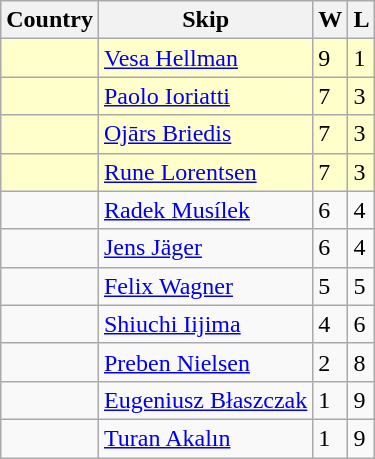<table class=wikitable>
<tr>
<th>Country</th>
<th>Skip</th>
<th>W</th>
<th>L</th>
</tr>
<tr bgcolor=#ffffcc>
<td></td>
<td><a href='#'>Vesa Hellman</a></td>
<td>9</td>
<td>1</td>
</tr>
<tr bgcolor=#ffffcc>
<td></td>
<td><a href='#'>Paolo Ioriatti</a></td>
<td>7</td>
<td>3</td>
</tr>
<tr bgcolor=#ffffcc>
<td></td>
<td><a href='#'>Ojārs Briedis</a></td>
<td>7</td>
<td>3</td>
</tr>
<tr bgcolor=#ffffcc>
<td></td>
<td><a href='#'>Rune Lorentsen</a></td>
<td>7</td>
<td>3</td>
</tr>
<tr>
<td></td>
<td><a href='#'>Radek Musílek</a></td>
<td>6</td>
<td>4</td>
</tr>
<tr>
<td></td>
<td><a href='#'>Jens Jäger</a></td>
<td>6</td>
<td>4</td>
</tr>
<tr>
<td></td>
<td><a href='#'>Felix Wagner</a></td>
<td>5</td>
<td>5</td>
</tr>
<tr>
<td></td>
<td><a href='#'>Shiuchi Iijima</a></td>
<td>4</td>
<td>6</td>
</tr>
<tr>
<td></td>
<td><a href='#'>Preben Nielsen</a></td>
<td>2</td>
<td>8</td>
</tr>
<tr>
<td></td>
<td><a href='#'>Eugeniusz Błaszczak</a></td>
<td>1</td>
<td>9</td>
</tr>
<tr>
<td></td>
<td><a href='#'>Turan Akalın</a></td>
<td>1</td>
<td>9</td>
</tr>
</table>
